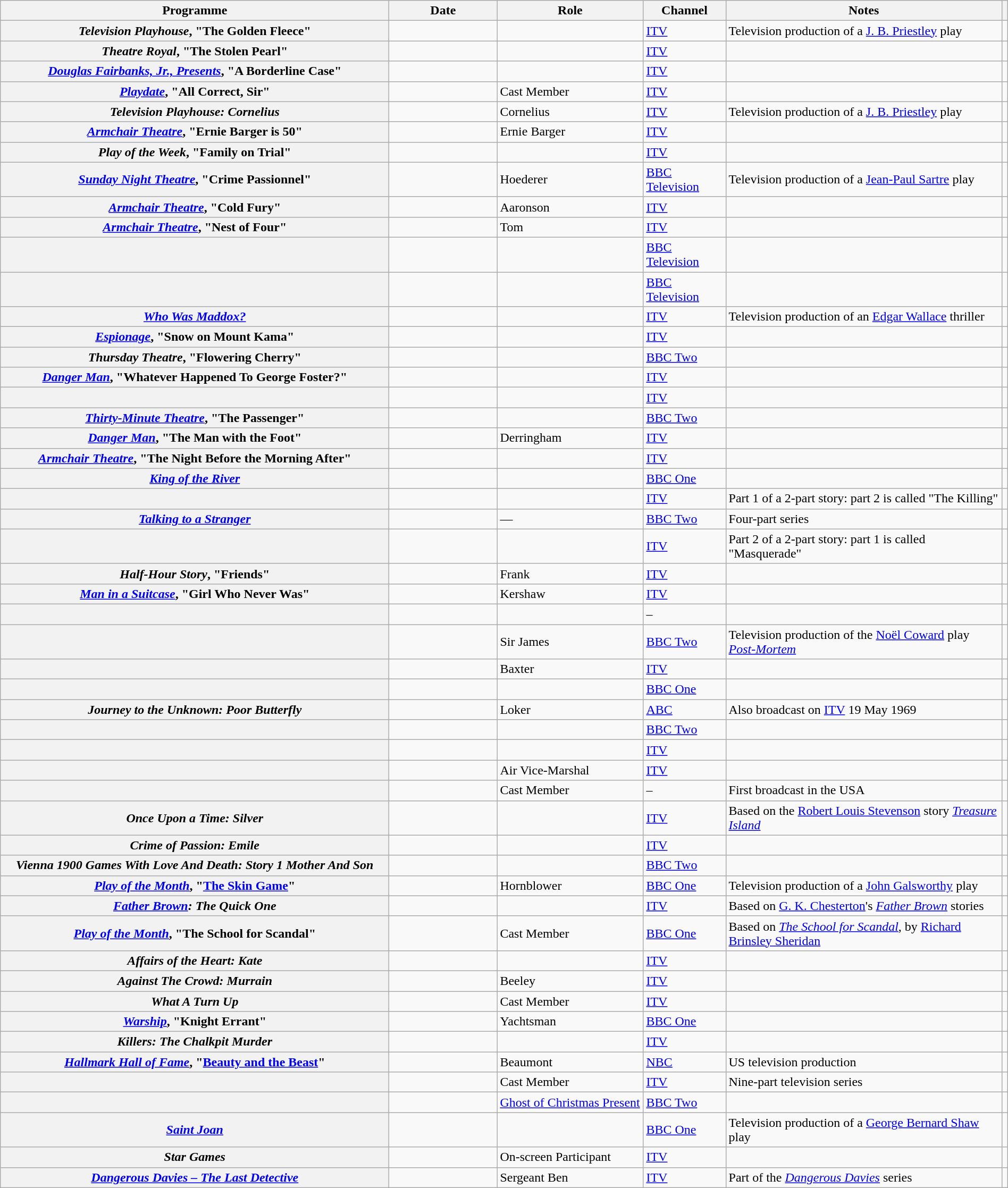<table class="wikitable plainrowheaders sortable" style="margin-right: 0;">
<tr>
<th scope="col" style="width: 30em;">Programme</th>
<th scope="col" style="width: 8em;">Date</th>
<th scope="col" style="width: 11em;">Role</th>
<th scope="col" style="width: 6em;">Channel</th>
<th scope="col" style="width: auto;" class="unsortable">Notes</th>
<th scope="col" class="unsortable"></th>
</tr>
<tr>
<th scope="row"><em>Television Playhouse</em>, "The Golden Fleece"</th>
<td></td>
<td></td>
<td><a href='#'>ITV</a></td>
<td>Television production of a <a href='#'>J. B. Priestley</a> play</td>
<td></td>
</tr>
<tr>
<th scope="row"><em>Theatre Royal</em>, "The Stolen Pearl"</th>
<td></td>
<td></td>
<td><a href='#'>ITV</a></td>
<td></td>
<td></td>
</tr>
<tr>
<th scope="row"><em><a href='#'>Douglas Fairbanks, Jr., Presents</a></em>, "A Borderline Case"</th>
<td></td>
<td></td>
<td><a href='#'>ITV</a></td>
<td></td>
<td></td>
</tr>
<tr>
<th scope="row"><em><a href='#'>Playdate</a></em>, "All Correct, Sir"</th>
<td></td>
<td>Cast Member</td>
<td><a href='#'>ITV</a></td>
<td></td>
<td></td>
</tr>
<tr>
<th scope="row"><em>Television Playhouse: Cornelius</em></th>
<td></td>
<td>Cornelius</td>
<td><a href='#'>ITV</a></td>
<td>Television production of a <a href='#'>J. B. Priestley</a> play</td>
<td></td>
</tr>
<tr>
<th scope="row"><em><a href='#'>Armchair Theatre</a></em>, "Ernie Barger is 50"</th>
<td></td>
<td>Ernie Barger</td>
<td><a href='#'>ITV</a></td>
<td></td>
<td></td>
</tr>
<tr>
<th scope="row"><em>Play of the Week</em>, "Family on Trial"</th>
<td></td>
<td></td>
<td><a href='#'>ITV</a></td>
<td></td>
<td></td>
</tr>
<tr>
<th scope="row"><em><a href='#'>Sunday Night Theatre</a></em>, "Crime Passionnel"</th>
<td></td>
<td>Hoederer</td>
<td><a href='#'>BBC Television</a></td>
<td>Television production of a <a href='#'>Jean-Paul Sartre</a> play</td>
<td></td>
</tr>
<tr>
<th scope="row"><em><a href='#'>Armchair Theatre</a></em>, "Cold Fury"</th>
<td></td>
<td>Aaronson</td>
<td><a href='#'>ITV</a></td>
<td></td>
<td></td>
</tr>
<tr>
<th scope="row"><em><a href='#'>Armchair Theatre</a></em>, "Nest of Four"</th>
<td></td>
<td>Tom</td>
<td><a href='#'>ITV</a></td>
<td></td>
<td></td>
</tr>
<tr>
<th scope="row"></th>
<td></td>
<td></td>
<td><a href='#'>BBC Television</a></td>
<td></td>
<td></td>
</tr>
<tr>
<th scope="row"></th>
<td></td>
<td></td>
<td><a href='#'>BBC Television</a></td>
<td></td>
<td></td>
</tr>
<tr>
<th scope="row"><em><a href='#'>Who Was Maddox?</a></em></th>
<td></td>
<td></td>
<td><a href='#'>ITV</a></td>
<td>Television production of an <a href='#'>Edgar Wallace</a> thriller</td>
<td></td>
</tr>
<tr>
<th scope="row"><a href='#'><em>Espionage</em></a>, "Snow on Mount Kama"</th>
<td></td>
<td></td>
<td><a href='#'>ITV</a></td>
<td></td>
<td></td>
</tr>
<tr>
<th scope="row"><em>Thursday Theatre</em>, "Flowering Cherry"</th>
<td></td>
<td></td>
<td><a href='#'>BBC Two</a></td>
<td></td>
<td></td>
</tr>
<tr>
<th scope="row"><em><a href='#'>Danger Man</a></em>, "Whatever Happened To George Foster?"</th>
<td></td>
<td></td>
<td><a href='#'>ITV</a></td>
<td></td>
<td></td>
</tr>
<tr>
<th scope="row"></th>
<td></td>
<td></td>
<td><a href='#'>ITV</a></td>
<td></td>
<td></td>
</tr>
<tr>
<th scope="row"><em><a href='#'>Thirty-Minute Theatre</a></em>, "The Passenger"</th>
<td></td>
<td></td>
<td><a href='#'>BBC Two</a></td>
<td></td>
<td></td>
</tr>
<tr>
<th scope="row"><em><a href='#'>Danger Man</a></em>, "The Man with the Foot"</th>
<td></td>
<td>Derringham</td>
<td><a href='#'>ITV</a></td>
<td></td>
<td></td>
</tr>
<tr>
<th scope="row"><em><a href='#'>Armchair Theatre</a></em>, "The Night Before the Morning After"</th>
<td></td>
<td></td>
<td><a href='#'>ITV</a></td>
<td></td>
<td></td>
</tr>
<tr>
<th scope="row"><em><a href='#'>King of the River</a></em></th>
<td></td>
<td></td>
<td><a href='#'>BBC One</a></td>
<td></td>
<td></td>
</tr>
<tr>
<th scope="row"></th>
<td></td>
<td></td>
<td><a href='#'>ITV</a></td>
<td>Part 1 of a 2-part story: part 2 is called "The Killing"</td>
<td></td>
</tr>
<tr>
<th scope="row"><em><a href='#'>Talking to a Stranger</a></em></th>
<td></td>
<td>—</td>
<td><a href='#'>BBC Two</a></td>
<td>Four-part series</td>
<td></td>
</tr>
<tr>
<th scope="row"></th>
<td></td>
<td></td>
<td><a href='#'>ITV</a></td>
<td>Part 2 of a 2-part story: part 1 is called "Masquerade"</td>
<td></td>
</tr>
<tr>
<th scope="row"><em>Half-Hour Story</em>, "Friends"</th>
<td></td>
<td>Frank</td>
<td><a href='#'>ITV</a></td>
<td></td>
<td></td>
</tr>
<tr>
<th scope="row"><em><a href='#'>Man in a Suitcase</a></em>, "Girl Who Never Was"</th>
<td></td>
<td>Kershaw</td>
<td><a href='#'>ITV</a></td>
<td></td>
<td></td>
</tr>
<tr>
<th scope="row"></th>
<td></td>
<td></td>
<td>–</td>
<td></td>
<td></td>
</tr>
<tr>
<th scope="row"></th>
<td></td>
<td>Sir James</td>
<td><a href='#'>BBC Two</a></td>
<td>Television production of the <a href='#'>Noël Coward</a> play <em><a href='#'>Post-Mortem</a></em></td>
<td></td>
</tr>
<tr>
<th scope="row"></th>
<td></td>
<td>Baxter</td>
<td><a href='#'>ITV</a></td>
<td></td>
<td></td>
</tr>
<tr>
<th scope="row"></th>
<td></td>
<td></td>
<td><a href='#'>BBC One</a></td>
<td></td>
<td></td>
</tr>
<tr>
<th scope="row"><em>Journey to the Unknown: Poor Butterfly</em></th>
<td></td>
<td>Loker</td>
<td><a href='#'>ABC</a></td>
<td>Also broadcast on <a href='#'>ITV</a> 19 May 1969</td>
<td></td>
</tr>
<tr>
<th scope="row"></th>
<td></td>
<td></td>
<td><a href='#'>BBC Two</a></td>
<td></td>
<td></td>
</tr>
<tr>
<th scope="row"></th>
<td></td>
<td></td>
<td><a href='#'>ITV</a></td>
<td></td>
<td></td>
</tr>
<tr>
<th scope="row"></th>
<td></td>
<td>Air Vice-Marshal</td>
<td><a href='#'>ITV</a></td>
<td></td>
<td></td>
</tr>
<tr>
<th scope="row"></th>
<td></td>
<td>Cast Member</td>
<td>–</td>
<td>First broadcast in the USA</td>
<td></td>
</tr>
<tr>
<th scope="row"><em>Once Upon a Time: Silver</em></th>
<td></td>
<td></td>
<td><a href='#'>ITV</a></td>
<td>Based on the <a href='#'>Robert Louis Stevenson</a> story <em><a href='#'>Treasure Island</a></em></td>
<td></td>
</tr>
<tr>
<th scope="row"><em>Crime of Passion: Emile</em></th>
<td></td>
<td></td>
<td><a href='#'>ITV</a></td>
<td></td>
<td></td>
</tr>
<tr>
<th scope="row"><em>Vienna 1900 Games With Love And Death: Story 1 Mother And Son</em></th>
<td></td>
<td></td>
<td><a href='#'>BBC Two</a></td>
<td></td>
<td></td>
</tr>
<tr>
<th scope="row"><em><a href='#'>Play of the Month</a></em>, "<a href='#'>The Skin Game</a>"</th>
<td></td>
<td>Hornblower</td>
<td><a href='#'>BBC One</a></td>
<td>Television production of a <a href='#'>John Galsworthy</a> play</td>
<td></td>
</tr>
<tr>
<th scope="row"><em><a href='#'>Father Brown</a>: The Quick One</em></th>
<td></td>
<td></td>
<td><a href='#'>ITV</a></td>
<td>Based on <a href='#'>G. K. Chesterton</a>'s <em><a href='#'>Father Brown</a></em> stories</td>
<td></td>
</tr>
<tr>
<th scope="row"><em><a href='#'>Play of the Month</a></em>, "The School for Scandal"</th>
<td></td>
<td>Cast Member</td>
<td><a href='#'>BBC One</a></td>
<td>Based on <em><a href='#'>The School for Scandal</a></em>, by <a href='#'>Richard Brinsley Sheridan</a></td>
<td></td>
</tr>
<tr>
<th scope="row"><em>Affairs of the Heart: Kate</em></th>
<td></td>
<td></td>
<td><a href='#'>ITV</a></td>
<td></td>
<td></td>
</tr>
<tr>
<th scope="row"><em>Against The Crowd: Murrain</em></th>
<td></td>
<td>Beeley</td>
<td><a href='#'>ITV</a></td>
<td></td>
<td></td>
</tr>
<tr>
<th scope="row"><em>What A Turn Up</em></th>
<td></td>
<td>Cast Member</td>
<td><a href='#'>ITV</a></td>
<td></td>
<td></td>
</tr>
<tr>
<th scope="row"><a href='#'><em>Warship</em></a>, "Knight Errant"</th>
<td></td>
<td>Yachtsman</td>
<td><a href='#'>BBC One</a></td>
<td></td>
<td></td>
</tr>
<tr>
<th scope="row"><em>Killers: The Chalkpit Murder</em></th>
<td></td>
<td></td>
<td><a href='#'>ITV</a></td>
<td></td>
<td></td>
</tr>
<tr>
<th scope="row"><em><a href='#'>Hallmark Hall of Fame</a></em>, "<a href='#'>Beauty and the Beast</a>"</th>
<td></td>
<td>Beaumont</td>
<td><a href='#'>NBC</a></td>
<td>US television production</td>
<td></td>
</tr>
<tr>
<th scope="row"></th>
<td></td>
<td>Cast Member</td>
<td><a href='#'>ITV</a></td>
<td>Nine-part television series</td>
<td></td>
</tr>
<tr>
<th scope="row"></th>
<td></td>
<td><a href='#'>Ghost of Christmas Present</a></td>
<td><a href='#'>BBC Two</a></td>
<td></td>
<td></td>
</tr>
<tr>
<th scope="row"><em><a href='#'>Saint Joan</a></em></th>
<td></td>
<td></td>
<td><a href='#'>BBC One</a></td>
<td>Television production of a <a href='#'>George Bernard Shaw</a> play</td>
<td></td>
</tr>
<tr>
<th scope="row"><em>Star Games</em></th>
<td></td>
<td>On-screen Participant</td>
<td><a href='#'>ITV</a></td>
<td></td>
<td></td>
</tr>
<tr>
<th scope="row"><em><a href='#'>Dangerous Davies – The Last Detective</a></em></th>
<td></td>
<td>Sergeant Ben</td>
<td><a href='#'>ITV</a></td>
<td>Part of the <em><a href='#'>Dangerous Davies</a></em> series</td>
<td></td>
</tr>
</table>
